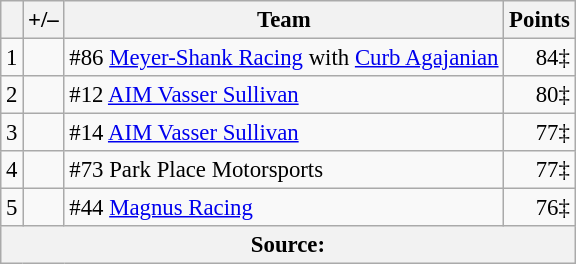<table class="wikitable" style="font-size: 95%;">
<tr>
<th scope="col"></th>
<th scope="col">+/–</th>
<th scope="col">Team</th>
<th scope="col">Points</th>
</tr>
<tr>
<td align=center>1</td>
<td align="left"></td>
<td> #86 <a href='#'>Meyer-Shank Racing</a> with <a href='#'>Curb Agajanian</a></td>
<td align=right>84‡</td>
</tr>
<tr>
<td align=center>2</td>
<td align="left"></td>
<td> #12 <a href='#'>AIM Vasser Sullivan</a></td>
<td align=right>80‡</td>
</tr>
<tr>
<td align=center>3</td>
<td align="left"></td>
<td> #14 <a href='#'>AIM Vasser Sullivan</a></td>
<td align=right>77‡</td>
</tr>
<tr>
<td align=center>4</td>
<td align="left"></td>
<td> #73 Park Place Motorsports</td>
<td align=right>77‡</td>
</tr>
<tr>
<td align=center>5</td>
<td align="left"></td>
<td> #44 <a href='#'>Magnus Racing</a></td>
<td align=right>76‡</td>
</tr>
<tr>
<th colspan=5>Source:</th>
</tr>
</table>
